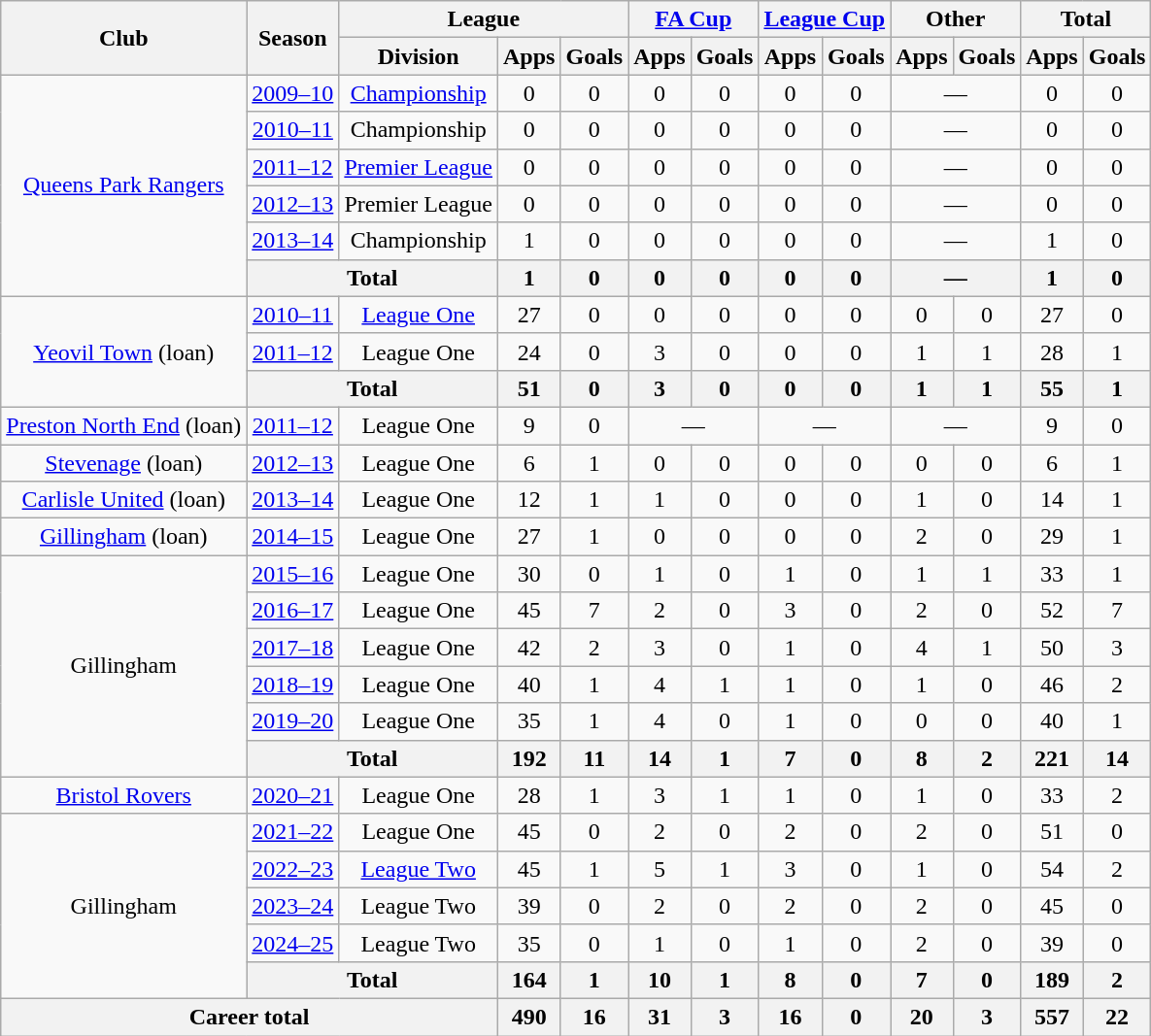<table class=wikitable style="text-align: center">
<tr>
<th rowspan=2>Club</th>
<th rowspan=2>Season</th>
<th colspan=3>League</th>
<th colspan=2><a href='#'>FA Cup</a></th>
<th colspan=2><a href='#'>League Cup</a></th>
<th colspan=2>Other</th>
<th colspan=2>Total</th>
</tr>
<tr>
<th>Division</th>
<th>Apps</th>
<th>Goals</th>
<th>Apps</th>
<th>Goals</th>
<th>Apps</th>
<th>Goals</th>
<th>Apps</th>
<th>Goals</th>
<th>Apps</th>
<th>Goals</th>
</tr>
<tr>
<td rowspan=6><a href='#'>Queens Park Rangers</a></td>
<td><a href='#'>2009–10</a></td>
<td><a href='#'>Championship</a></td>
<td>0</td>
<td>0</td>
<td>0</td>
<td>0</td>
<td>0</td>
<td>0</td>
<td colspan=2>—</td>
<td>0</td>
<td>0</td>
</tr>
<tr>
<td><a href='#'>2010–11</a></td>
<td>Championship</td>
<td>0</td>
<td>0</td>
<td>0</td>
<td>0</td>
<td>0</td>
<td>0</td>
<td colspan=2>—</td>
<td>0</td>
<td>0</td>
</tr>
<tr>
<td><a href='#'>2011–12</a></td>
<td><a href='#'>Premier League</a></td>
<td>0</td>
<td>0</td>
<td>0</td>
<td>0</td>
<td>0</td>
<td>0</td>
<td colspan=2>—</td>
<td>0</td>
<td>0</td>
</tr>
<tr>
<td><a href='#'>2012–13</a></td>
<td>Premier League</td>
<td>0</td>
<td>0</td>
<td>0</td>
<td>0</td>
<td>0</td>
<td>0</td>
<td colspan=2>—</td>
<td>0</td>
<td>0</td>
</tr>
<tr>
<td><a href='#'>2013–14</a></td>
<td>Championship</td>
<td>1</td>
<td>0</td>
<td>0</td>
<td>0</td>
<td>0</td>
<td>0</td>
<td colspan=2>—</td>
<td>1</td>
<td>0</td>
</tr>
<tr>
<th colspan=2>Total</th>
<th>1</th>
<th>0</th>
<th>0</th>
<th>0</th>
<th>0</th>
<th>0</th>
<th colspan=2>—</th>
<th>1</th>
<th>0</th>
</tr>
<tr>
<td rowspan=3><a href='#'>Yeovil Town</a> (loan)</td>
<td><a href='#'>2010–11</a></td>
<td><a href='#'>League One</a></td>
<td>27</td>
<td>0</td>
<td>0</td>
<td>0</td>
<td>0</td>
<td>0</td>
<td>0</td>
<td>0</td>
<td>27</td>
<td>0</td>
</tr>
<tr>
<td><a href='#'>2011–12</a></td>
<td>League One</td>
<td>24</td>
<td>0</td>
<td>3</td>
<td>0</td>
<td>0</td>
<td>0</td>
<td>1</td>
<td>1</td>
<td>28</td>
<td>1</td>
</tr>
<tr>
<th colspan=2>Total</th>
<th>51</th>
<th>0</th>
<th>3</th>
<th>0</th>
<th>0</th>
<th>0</th>
<th>1</th>
<th>1</th>
<th>55</th>
<th>1</th>
</tr>
<tr>
<td><a href='#'>Preston North End</a> (loan)</td>
<td><a href='#'>2011–12</a></td>
<td>League One</td>
<td>9</td>
<td>0</td>
<td colspan=2>—</td>
<td colspan=2>—</td>
<td colspan=2>—</td>
<td>9</td>
<td>0</td>
</tr>
<tr>
<td><a href='#'>Stevenage</a> (loan)</td>
<td><a href='#'>2012–13</a></td>
<td>League One</td>
<td>6</td>
<td>1</td>
<td>0</td>
<td>0</td>
<td>0</td>
<td>0</td>
<td>0</td>
<td>0</td>
<td>6</td>
<td>1</td>
</tr>
<tr>
<td><a href='#'>Carlisle United</a> (loan)</td>
<td><a href='#'>2013–14</a></td>
<td>League One</td>
<td>12</td>
<td>1</td>
<td>1</td>
<td>0</td>
<td>0</td>
<td>0</td>
<td>1</td>
<td>0</td>
<td>14</td>
<td>1</td>
</tr>
<tr>
<td><a href='#'>Gillingham</a> (loan)</td>
<td><a href='#'>2014–15</a></td>
<td>League One</td>
<td>27</td>
<td>1</td>
<td>0</td>
<td>0</td>
<td>0</td>
<td>0</td>
<td>2</td>
<td>0</td>
<td>29</td>
<td>1</td>
</tr>
<tr>
<td rowspan=6>Gillingham</td>
<td><a href='#'>2015–16</a></td>
<td>League One</td>
<td>30</td>
<td>0</td>
<td>1</td>
<td>0</td>
<td>1</td>
<td>0</td>
<td>1</td>
<td>1</td>
<td>33</td>
<td>1</td>
</tr>
<tr>
<td><a href='#'>2016–17</a></td>
<td>League One</td>
<td>45</td>
<td>7</td>
<td>2</td>
<td>0</td>
<td>3</td>
<td>0</td>
<td>2</td>
<td>0</td>
<td>52</td>
<td>7</td>
</tr>
<tr>
<td><a href='#'>2017–18</a></td>
<td>League One</td>
<td>42</td>
<td>2</td>
<td>3</td>
<td>0</td>
<td>1</td>
<td>0</td>
<td>4</td>
<td>1</td>
<td>50</td>
<td>3</td>
</tr>
<tr>
<td><a href='#'>2018–19</a></td>
<td>League One</td>
<td>40</td>
<td>1</td>
<td>4</td>
<td>1</td>
<td>1</td>
<td>0</td>
<td>1</td>
<td>0</td>
<td>46</td>
<td>2</td>
</tr>
<tr>
<td><a href='#'>2019–20</a></td>
<td>League One</td>
<td>35</td>
<td>1</td>
<td>4</td>
<td>0</td>
<td>1</td>
<td>0</td>
<td>0</td>
<td>0</td>
<td>40</td>
<td>1</td>
</tr>
<tr>
<th colspan=2>Total</th>
<th>192</th>
<th>11</th>
<th>14</th>
<th>1</th>
<th>7</th>
<th>0</th>
<th>8</th>
<th>2</th>
<th>221</th>
<th>14</th>
</tr>
<tr>
<td><a href='#'>Bristol Rovers</a></td>
<td><a href='#'>2020–21</a></td>
<td>League One</td>
<td>28</td>
<td>1</td>
<td>3</td>
<td>1</td>
<td>1</td>
<td>0</td>
<td>1</td>
<td>0</td>
<td>33</td>
<td>2</td>
</tr>
<tr>
<td rowspan=5>Gillingham</td>
<td><a href='#'>2021–22</a></td>
<td>League One</td>
<td>45</td>
<td>0</td>
<td>2</td>
<td>0</td>
<td>2</td>
<td>0</td>
<td>2</td>
<td>0</td>
<td>51</td>
<td>0</td>
</tr>
<tr>
<td><a href='#'>2022–23</a></td>
<td><a href='#'>League Two</a></td>
<td>45</td>
<td>1</td>
<td>5</td>
<td>1</td>
<td>3</td>
<td>0</td>
<td>1</td>
<td>0</td>
<td>54</td>
<td>2</td>
</tr>
<tr>
<td><a href='#'>2023–24</a></td>
<td>League Two</td>
<td>39</td>
<td>0</td>
<td>2</td>
<td>0</td>
<td>2</td>
<td>0</td>
<td>2</td>
<td>0</td>
<td>45</td>
<td>0</td>
</tr>
<tr>
<td><a href='#'>2024–25</a></td>
<td>League Two</td>
<td>35</td>
<td>0</td>
<td>1</td>
<td>0</td>
<td>1</td>
<td>0</td>
<td>2</td>
<td>0</td>
<td>39</td>
<td>0</td>
</tr>
<tr>
<th colspan=2>Total</th>
<th>164</th>
<th>1</th>
<th>10</th>
<th>1</th>
<th>8</th>
<th>0</th>
<th>7</th>
<th>0</th>
<th>189</th>
<th>2</th>
</tr>
<tr>
<th colspan=3>Career total</th>
<th>490</th>
<th>16</th>
<th>31</th>
<th>3</th>
<th>16</th>
<th>0</th>
<th>20</th>
<th>3</th>
<th>557</th>
<th>22</th>
</tr>
</table>
